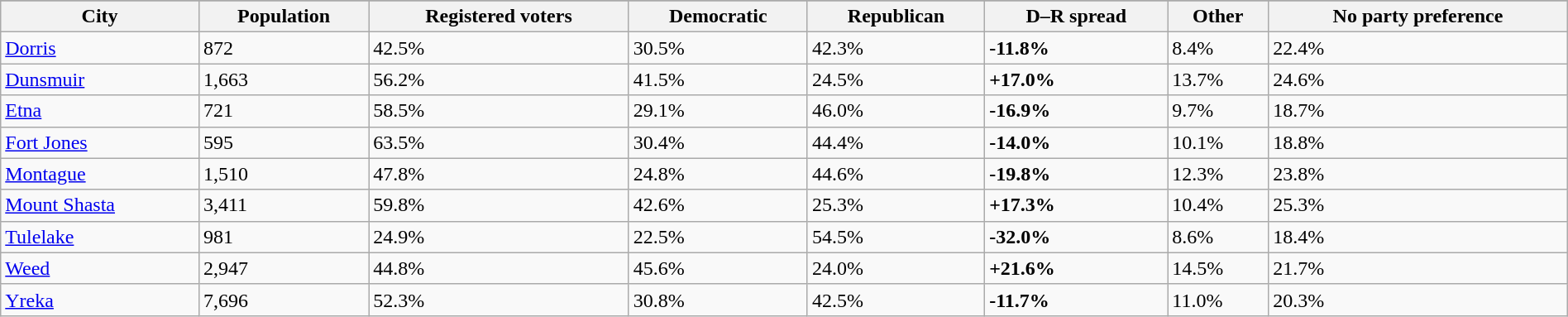<table class="wikitable collapsible collapsed sortable" style="width: 100%;">
<tr>
</tr>
<tr>
<th>City</th>
<th data-sort-type="number">Population</th>
<th data-sort-type="number">Registered voters<br></th>
<th data-sort-type="number">Democratic</th>
<th data-sort-type="number">Republican</th>
<th data-sort-type="number">D–R spread</th>
<th data-sort-type="number">Other</th>
<th data-sort-type="number">No party preference</th>
</tr>
<tr>
<td><a href='#'>Dorris</a></td>
<td>872</td>
<td>42.5%</td>
<td>30.5%</td>
<td>42.3%</td>
<td><span><strong>-11.8%</strong></span></td>
<td>8.4%</td>
<td>22.4%</td>
</tr>
<tr>
<td><a href='#'>Dunsmuir</a></td>
<td>1,663</td>
<td>56.2%</td>
<td>41.5%</td>
<td>24.5%</td>
<td><span><strong>+17.0%</strong></span></td>
<td>13.7%</td>
<td>24.6%</td>
</tr>
<tr>
<td><a href='#'>Etna</a></td>
<td>721</td>
<td>58.5%</td>
<td>29.1%</td>
<td>46.0%</td>
<td><span><strong>-16.9%</strong></span></td>
<td>9.7%</td>
<td>18.7%</td>
</tr>
<tr>
<td><a href='#'>Fort Jones</a></td>
<td>595</td>
<td>63.5%</td>
<td>30.4%</td>
<td>44.4%</td>
<td><span><strong>-14.0%</strong></span></td>
<td>10.1%</td>
<td>18.8%</td>
</tr>
<tr>
<td><a href='#'>Montague</a></td>
<td>1,510</td>
<td>47.8%</td>
<td>24.8%</td>
<td>44.6%</td>
<td><span><strong>-19.8%</strong></span></td>
<td>12.3%</td>
<td>23.8%</td>
</tr>
<tr>
<td><a href='#'>Mount Shasta</a></td>
<td>3,411</td>
<td>59.8%</td>
<td>42.6%</td>
<td>25.3%</td>
<td><span><strong>+17.3%</strong></span></td>
<td>10.4%</td>
<td>25.3%</td>
</tr>
<tr>
<td><a href='#'>Tulelake</a></td>
<td>981</td>
<td>24.9%</td>
<td>22.5%</td>
<td>54.5%</td>
<td><span><strong>-32.0%</strong></span></td>
<td>8.6%</td>
<td>18.4%</td>
</tr>
<tr>
<td><a href='#'>Weed</a></td>
<td>2,947</td>
<td>44.8%</td>
<td>45.6%</td>
<td>24.0%</td>
<td><span><strong>+21.6%</strong></span></td>
<td>14.5%</td>
<td>21.7%</td>
</tr>
<tr>
<td><a href='#'>Yreka</a></td>
<td>7,696</td>
<td>52.3%</td>
<td>30.8%</td>
<td>42.5%</td>
<td><span><strong>-11.7%</strong></span></td>
<td>11.0%</td>
<td>20.3%</td>
</tr>
</table>
